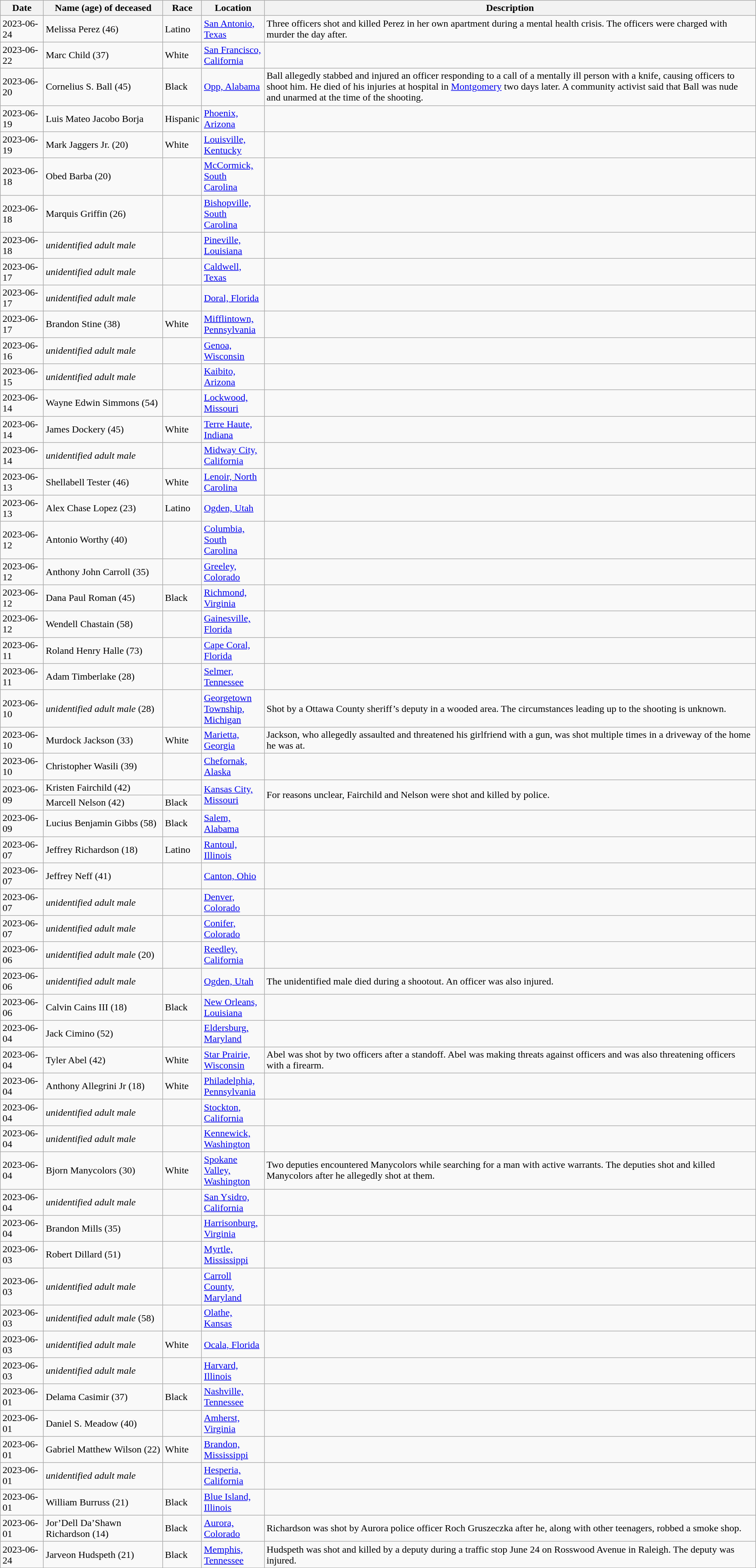<table class="wikitable sortable" border="1" id="killed">
<tr>
<th scope="col" style="width: 4rem;">Date</th>
<th nowrap>Name (age) of deceased</th>
<th>Race</th>
<th scope="col" style="width: 6rem;">Location</th>
<th>Description </th>
</tr>
<tr>
<td>2023-06-24</td>
<td>Melissa Perez (46)</td>
<td>Latino</td>
<td><a href='#'>San Antonio, Texas</a></td>
<td>Three officers shot and killed Perez in her own apartment during a mental health crisis. The officers were charged with murder the day after.</td>
</tr>
<tr>
<td>2023-06-22</td>
<td>Marc Child (37)</td>
<td>White</td>
<td><a href='#'>San Francisco, California</a></td>
<td></td>
</tr>
<tr>
<td>2023-06-20</td>
<td>Cornelius S. Ball (45)</td>
<td>Black</td>
<td><a href='#'>Opp, Alabama</a></td>
<td>Ball allegedly stabbed and injured an officer responding to a call of a mentally ill person with a knife, causing officers to shoot him. He died of his injuries at hospital in <a href='#'>Montgomery</a> two days later. A community activist said that Ball was nude and unarmed at the time of the shooting.</td>
</tr>
<tr>
<td>2023-06-19</td>
<td>Luis Mateo Jacobo Borja</td>
<td>Hispanic</td>
<td><a href='#'>Phoenix, Arizona</a></td>
<td></td>
</tr>
<tr>
<td>2023-06-19</td>
<td>Mark Jaggers Jr. (20)</td>
<td>White</td>
<td><a href='#'>Louisville, Kentucky</a></td>
<td></td>
</tr>
<tr>
<td>2023-06-18</td>
<td>Obed Barba (20)</td>
<td></td>
<td><a href='#'>McCormick, South Carolina</a></td>
<td></td>
</tr>
<tr>
<td>2023-06-18</td>
<td>Marquis Griffin (26)</td>
<td></td>
<td><a href='#'>Bishopville, South Carolina</a></td>
<td></td>
</tr>
<tr>
<td>2023-06-18</td>
<td><em>unidentified adult male</em></td>
<td></td>
<td><a href='#'>Pineville, Louisiana</a></td>
<td></td>
</tr>
<tr>
<td>2023-06-17</td>
<td><em>unidentified adult male</em></td>
<td></td>
<td><a href='#'>Caldwell, Texas</a></td>
<td></td>
</tr>
<tr>
<td>2023-06-17</td>
<td><em>unidentified adult male</em></td>
<td></td>
<td><a href='#'>Doral, Florida</a></td>
<td></td>
</tr>
<tr>
<td>2023-06-17</td>
<td>Brandon Stine (38)</td>
<td>White</td>
<td><a href='#'>Mifflintown, Pennsylvania</a></td>
<td></td>
</tr>
<tr>
<td>2023-06-16</td>
<td><em>unidentified adult male</em></td>
<td></td>
<td><a href='#'>Genoa, Wisconsin</a></td>
<td></td>
</tr>
<tr>
<td>2023-06-15</td>
<td><em>unidentified adult male</em></td>
<td></td>
<td><a href='#'>Kaibito, Arizona</a></td>
<td></td>
</tr>
<tr>
<td>2023-06-14</td>
<td>Wayne Edwin Simmons (54)</td>
<td></td>
<td><a href='#'>Lockwood, Missouri</a></td>
<td></td>
</tr>
<tr>
<td>2023-06-14</td>
<td>James Dockery (45)</td>
<td>White</td>
<td><a href='#'>Terre Haute, Indiana</a></td>
<td></td>
</tr>
<tr>
<td>2023-06-14</td>
<td><em>unidentified adult male</em></td>
<td></td>
<td><a href='#'>Midway City, California</a></td>
<td></td>
</tr>
<tr>
<td>2023-06-13</td>
<td>Shellabell Tester (46)</td>
<td>White</td>
<td><a href='#'>Lenoir, North Carolina</a></td>
<td></td>
</tr>
<tr>
<td>2023-06-13</td>
<td>Alex Chase Lopez (23)</td>
<td>Latino</td>
<td><a href='#'>Ogden, Utah</a></td>
<td></td>
</tr>
<tr>
<td>2023-06-12</td>
<td>Antonio Worthy (40)</td>
<td></td>
<td><a href='#'>Columbia, South Carolina</a></td>
<td></td>
</tr>
<tr>
<td>2023-06-12</td>
<td>Anthony John Carroll (35)</td>
<td></td>
<td><a href='#'>Greeley, Colorado</a></td>
<td></td>
</tr>
<tr>
<td>2023-06-12</td>
<td>Dana Paul Roman (45)</td>
<td>Black</td>
<td><a href='#'>Richmond, Virginia</a></td>
<td></td>
</tr>
<tr>
<td>2023-06-12</td>
<td>Wendell Chastain (58)</td>
<td></td>
<td><a href='#'>Gainesville, Florida</a></td>
<td></td>
</tr>
<tr>
<td>2023-06-11</td>
<td>Roland Henry Halle (73)</td>
<td></td>
<td><a href='#'>Cape Coral, Florida</a></td>
<td></td>
</tr>
<tr>
<td>2023-06-11</td>
<td>Adam Timberlake (28)</td>
<td></td>
<td><a href='#'>Selmer, Tennessee</a></td>
<td></td>
</tr>
<tr>
<td>2023-06-10</td>
<td><em>unidentified adult male</em> (28)</td>
<td></td>
<td><a href='#'>Georgetown Township, Michigan</a></td>
<td>Shot by a Ottawa County sheriff’s deputy in a wooded area. The circumstances leading up to the shooting is unknown.</td>
</tr>
<tr>
<td>2023-06-10</td>
<td>Murdock Jackson (33)</td>
<td>White</td>
<td><a href='#'>Marietta, Georgia</a></td>
<td>Jackson, who allegedly assaulted and  threatened his girlfriend with a gun, was shot multiple times in a driveway of the home he was at.</td>
</tr>
<tr>
<td>2023-06-10</td>
<td>Christopher Wasili (39)</td>
<td></td>
<td><a href='#'>Chefornak, Alaska</a></td>
<td></td>
</tr>
<tr>
<td rowspan=2>2023-06-09</td>
<td>Kristen Fairchild (42)</td>
<td></td>
<td rowspan=2><a href='#'>Kansas City, Missouri</a></td>
<td rowspan=2>For reasons unclear, Fairchild and Nelson were shot and killed by police.</td>
</tr>
<tr>
<td>Marcell Nelson (42)</td>
<td>Black</td>
</tr>
<tr>
<td>2023-06-09</td>
<td>Lucius Benjamin Gibbs (58)</td>
<td>Black</td>
<td><a href='#'>Salem, Alabama</a></td>
<td></td>
</tr>
<tr>
<td>2023-06-07</td>
<td>Jeffrey Richardson (18)</td>
<td>Latino</td>
<td><a href='#'>Rantoul, Illinois</a></td>
<td></td>
</tr>
<tr>
<td>2023-06-07</td>
<td>Jeffrey Neff (41)</td>
<td></td>
<td><a href='#'>Canton, Ohio</a></td>
<td></td>
</tr>
<tr>
<td>2023-06-07</td>
<td><em>unidentified adult male</em></td>
<td></td>
<td><a href='#'>Denver, Colorado</a></td>
<td></td>
</tr>
<tr>
<td>2023-06-07</td>
<td><em>unidentified adult male</em></td>
<td></td>
<td><a href='#'>Conifer, Colorado</a></td>
<td></td>
</tr>
<tr>
<td>2023-06-06</td>
<td><em>unidentified adult male</em> (20)</td>
<td></td>
<td><a href='#'>Reedley, California</a></td>
<td></td>
</tr>
<tr>
<td>2023-06-06</td>
<td><em>unidentified adult male</em></td>
<td></td>
<td><a href='#'>Ogden, Utah</a></td>
<td>The unidentified male died during a shootout. An officer was also injured.</td>
</tr>
<tr>
<td>2023-06-06</td>
<td>Calvin Cains III (18)</td>
<td>Black</td>
<td><a href='#'>New Orleans, Louisiana</a></td>
<td></td>
</tr>
<tr>
<td>2023-06-04</td>
<td>Jack Cimino (52)</td>
<td></td>
<td><a href='#'>Eldersburg, Maryland</a></td>
<td></td>
</tr>
<tr>
<td>2023-06-04</td>
<td>Tyler Abel (42)</td>
<td>White</td>
<td><a href='#'>Star Prairie, Wisconsin</a></td>
<td>Abel was shot by two officers after a standoff. Abel was making threats against officers and was also threatening officers with a firearm.</td>
</tr>
<tr>
<td>2023-06-04</td>
<td>Anthony Allegrini Jr (18)</td>
<td>White</td>
<td><a href='#'>Philadelphia, Pennsylvania</a></td>
<td></td>
</tr>
<tr>
<td>2023-06-04</td>
<td><em>unidentified adult male</em></td>
<td></td>
<td><a href='#'>Stockton, California</a></td>
<td></td>
</tr>
<tr>
<td>2023-06-04</td>
<td><em>unidentified adult male</em></td>
<td></td>
<td><a href='#'>Kennewick, Washington</a></td>
<td></td>
</tr>
<tr>
<td>2023-06-04</td>
<td>Bjorn Manycolors (30)</td>
<td>White</td>
<td><a href='#'>Spokane Valley, Washington</a></td>
<td>Two deputies encountered Manycolors while searching for a man with active warrants. The deputies shot and killed Manycolors after he allegedly shot at them.</td>
</tr>
<tr>
<td>2023-06-04</td>
<td><em>unidentified adult male</em></td>
<td></td>
<td><a href='#'>San Ysidro, California</a></td>
<td></td>
</tr>
<tr>
<td>2023-06-04</td>
<td>Brandon Mills (35)</td>
<td></td>
<td><a href='#'>Harrisonburg, Virginia</a></td>
<td></td>
</tr>
<tr>
<td>2023-06-03</td>
<td>Robert Dillard (51)</td>
<td></td>
<td><a href='#'>Myrtle, Mississippi</a></td>
<td></td>
</tr>
<tr>
<td>2023-06-03</td>
<td><em>unidentified adult male</em></td>
<td></td>
<td><a href='#'>Carroll County, Maryland</a></td>
<td></td>
</tr>
<tr>
<td>2023-06-03</td>
<td><em>unidentified adult male</em> (58)</td>
<td></td>
<td><a href='#'>Olathe, Kansas</a></td>
<td></td>
</tr>
<tr>
<td>2023-06-03</td>
<td><em>unidentified adult male</em></td>
<td>White</td>
<td><a href='#'>Ocala, Florida</a></td>
<td></td>
</tr>
<tr>
<td>2023-06-03</td>
<td><em>unidentified adult male</em></td>
<td></td>
<td><a href='#'>Harvard, Illinois</a></td>
<td></td>
</tr>
<tr>
<td>2023-06-01</td>
<td>Delama Casimir (37)</td>
<td>Black</td>
<td><a href='#'>Nashville, Tennessee</a></td>
<td></td>
</tr>
<tr>
<td>2023-06-01</td>
<td>Daniel S. Meadow (40)</td>
<td></td>
<td><a href='#'>Amherst, Virginia</a></td>
<td></td>
</tr>
<tr>
<td>2023-06-01</td>
<td>Gabriel Matthew Wilson (22)</td>
<td>White</td>
<td><a href='#'>Brandon, Mississippi</a></td>
<td></td>
</tr>
<tr>
<td>2023-06-01</td>
<td><em>unidentified adult male</em></td>
<td></td>
<td><a href='#'>Hesperia, California</a></td>
<td></td>
</tr>
<tr>
<td>2023-06-01</td>
<td>William Burruss (21)</td>
<td>Black</td>
<td><a href='#'>Blue Island, Illinois</a></td>
<td></td>
</tr>
<tr>
<td>2023-06-01</td>
<td>Jor’Dell Da’Shawn Richardson (14)</td>
<td>Black</td>
<td><a href='#'>Aurora, Colorado</a></td>
<td>Richardson was shot by Aurora police officer Roch Gruszeczka after he, along with other teenagers, robbed a smoke shop.</td>
</tr>
<tr>
<td>2023-06-24</td>
<td>Jarveon Hudspeth (21)</td>
<td>Black</td>
<td><a href='#'>Memphis, Tennessee</a></td>
<td>Hudspeth was shot and killed by a deputy during a traffic stop June 24 on Rosswood Avenue in Raleigh. The deputy was injured.</td>
</tr>
<tr>
</tr>
</table>
